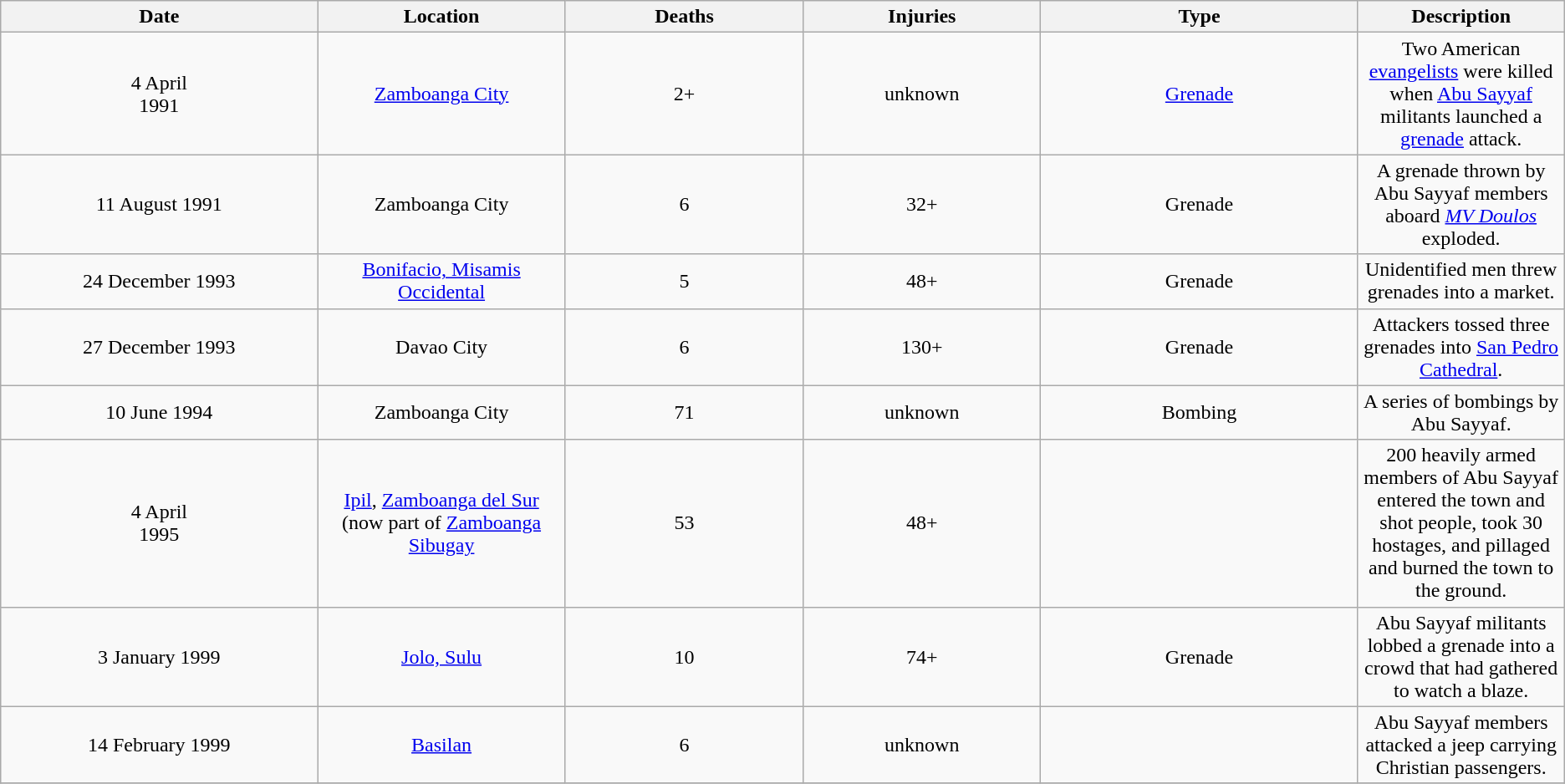<table class="wikitable sortable" style="text-align: center;">
<tr>
<th width="8%">Date</th>
<th width="6%">Location</th>
<th width="6%">Deaths</th>
<th width="6%">Injuries</th>
<th width="8%">Type</th>
<th width="4%">Description</th>
</tr>
<tr>
<td>4 April <br>1991</td>
<td><a href='#'>Zamboanga City</a></td>
<td>2+</td>
<td>unknown</td>
<td><a href='#'>Grenade</a></td>
<td>Two American <a href='#'>evangelists</a> were killed when <a href='#'>Abu Sayyaf</a> militants launched a <a href='#'>grenade</a> attack.</td>
</tr>
<tr>
<td>11 August 1991</td>
<td>Zamboanga City</td>
<td>6</td>
<td>32+</td>
<td>Grenade</td>
<td>A grenade thrown by Abu Sayyaf members aboard <em><a href='#'>MV Doulos</a></em> exploded.</td>
</tr>
<tr>
<td>24 December 1993</td>
<td><a href='#'>Bonifacio, Misamis Occidental</a></td>
<td>5</td>
<td>48+</td>
<td>Grenade</td>
<td>Unidentified men threw grenades into a market.</td>
</tr>
<tr>
<td>27 December 1993</td>
<td>Davao City</td>
<td>6</td>
<td>130+</td>
<td>Grenade</td>
<td>Attackers tossed three grenades into <a href='#'>San Pedro Cathedral</a>.</td>
</tr>
<tr>
<td>10 June 1994</td>
<td>Zamboanga City</td>
<td>71</td>
<td>unknown</td>
<td>Bombing</td>
<td>A series of bombings by Abu Sayyaf.</td>
</tr>
<tr>
<td>4 April <br>1995</td>
<td><a href='#'>Ipil</a>, <a href='#'>Zamboanga del Sur</a> (now part of <a href='#'>Zamboanga Sibugay</a></td>
<td>53</td>
<td>48+</td>
<td></td>
<td>200 heavily armed members of Abu Sayyaf entered the town and shot people, took 30 hostages, and pillaged and burned the town to the ground.</td>
</tr>
<tr>
<td>3 January 1999</td>
<td><a href='#'>Jolo, Sulu</a></td>
<td>10</td>
<td>74+</td>
<td>Grenade</td>
<td>Abu Sayyaf militants lobbed a grenade into a crowd that had gathered to watch a blaze.</td>
</tr>
<tr>
<td>14 February 1999</td>
<td><a href='#'>Basilan</a></td>
<td>6</td>
<td>unknown</td>
<td></td>
<td>Abu Sayyaf members attacked a jeep carrying Christian passengers.</td>
</tr>
<tr>
</tr>
</table>
